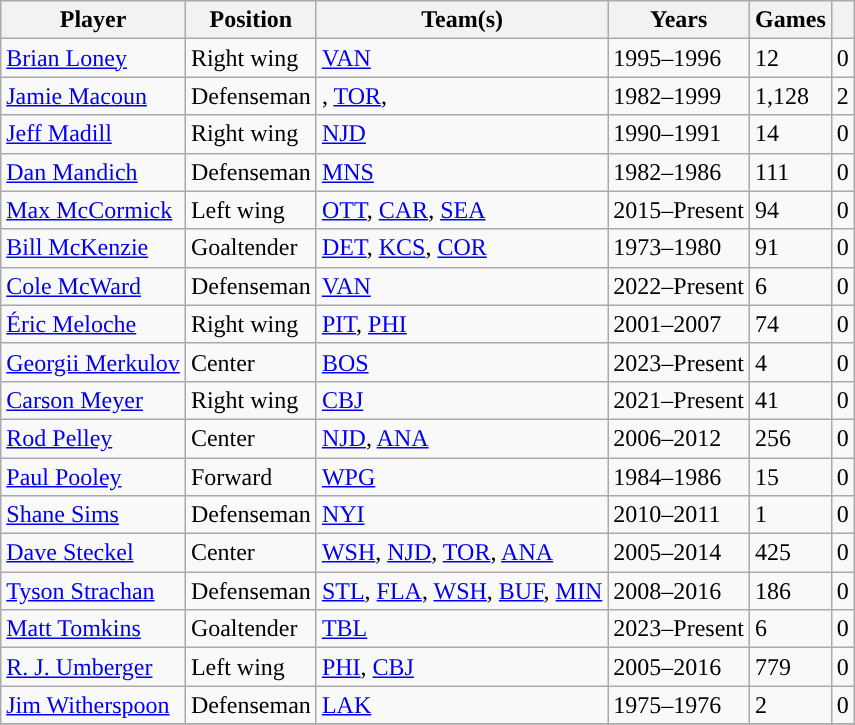<table class="wikitable sortable">
<tr>
<th>Player</th>
<th>Position</th>
<th>Team(s)</th>
<th>Years</th>
<th>Games</th>
<th><a href='#'></a></th>
</tr>
<tr>
<td><a href='#'>Brian Loney</a></td>
<td>Right wing</td>
<td><a href='#'>VAN</a></td>
<td>1995–1996</td>
<td>12</td>
<td>0</td>
</tr>
<tr>
<td><a href='#'>Jamie Macoun</a></td>
<td>Defenseman</td>
<td><span><strong></strong></span>, <a href='#'>TOR</a>, <span><strong></strong></span></td>
<td>1982–1999</td>
<td>1,128</td>
<td>2</td>
</tr>
<tr>
<td><a href='#'>Jeff Madill</a></td>
<td>Right wing</td>
<td><a href='#'>NJD</a></td>
<td>1990–1991</td>
<td>14</td>
<td>0</td>
</tr>
<tr>
<td><a href='#'>Dan Mandich</a></td>
<td>Defenseman</td>
<td><a href='#'>MNS</a></td>
<td>1982–1986</td>
<td>111</td>
<td>0</td>
</tr>
<tr>
<td><a href='#'>Max McCormick</a></td>
<td>Left wing</td>
<td><a href='#'>OTT</a>, <a href='#'>CAR</a>, <a href='#'>SEA</a></td>
<td>2015–Present</td>
<td>94</td>
<td>0</td>
</tr>
<tr>
<td><a href='#'>Bill McKenzie</a></td>
<td>Goaltender</td>
<td><a href='#'>DET</a>, <a href='#'>KCS</a>, <a href='#'>COR</a></td>
<td>1973–1980</td>
<td>91</td>
<td>0</td>
</tr>
<tr>
<td><a href='#'>Cole McWard</a></td>
<td>Defenseman</td>
<td><a href='#'>VAN</a></td>
<td>2022–Present</td>
<td>6</td>
<td>0</td>
</tr>
<tr>
<td><a href='#'>Éric Meloche</a></td>
<td>Right wing</td>
<td><a href='#'>PIT</a>, <a href='#'>PHI</a></td>
<td>2001–2007</td>
<td>74</td>
<td>0</td>
</tr>
<tr>
<td><a href='#'>Georgii Merkulov</a></td>
<td>Center</td>
<td><a href='#'>BOS</a></td>
<td>2023–Present</td>
<td>4</td>
<td>0</td>
</tr>
<tr>
<td><a href='#'>Carson Meyer</a></td>
<td>Right wing</td>
<td><a href='#'>CBJ</a></td>
<td>2021–Present</td>
<td>41</td>
<td>0</td>
</tr>
<tr>
<td><a href='#'>Rod Pelley</a></td>
<td>Center</td>
<td><a href='#'>NJD</a>, <a href='#'>ANA</a></td>
<td>2006–2012</td>
<td>256</td>
<td>0</td>
</tr>
<tr>
<td><a href='#'>Paul Pooley</a></td>
<td>Forward</td>
<td><a href='#'>WPG</a></td>
<td>1984–1986</td>
<td>15</td>
<td>0</td>
</tr>
<tr>
<td><a href='#'>Shane Sims</a></td>
<td>Defenseman</td>
<td><a href='#'>NYI</a></td>
<td>2010–2011</td>
<td>1</td>
<td>0</td>
</tr>
<tr>
<td><a href='#'>Dave Steckel</a></td>
<td>Center</td>
<td><a href='#'>WSH</a>, <a href='#'>NJD</a>, <a href='#'>TOR</a>, <a href='#'>ANA</a></td>
<td>2005–2014</td>
<td>425</td>
<td>0</td>
</tr>
<tr>
<td><a href='#'>Tyson Strachan</a></td>
<td>Defenseman</td>
<td><a href='#'>STL</a>, <a href='#'>FLA</a>, <a href='#'>WSH</a>, <a href='#'>BUF</a>, <a href='#'>MIN</a></td>
<td>2008–2016</td>
<td>186</td>
<td>0</td>
</tr>
<tr>
<td><a href='#'>Matt Tomkins</a></td>
<td>Goaltender</td>
<td><a href='#'>TBL</a></td>
<td>2023–Present</td>
<td>6</td>
<td>0</td>
</tr>
<tr>
<td><a href='#'>R. J. Umberger</a></td>
<td>Left wing</td>
<td><a href='#'>PHI</a>, <a href='#'>CBJ</a></td>
<td>2005–2016</td>
<td>779</td>
<td>0</td>
</tr>
<tr>
<td><a href='#'>Jim Witherspoon</a></td>
<td>Defenseman</td>
<td><a href='#'>LAK</a></td>
<td>1975–1976</td>
<td>2</td>
<td>0</td>
</tr>
<tr>
</tr>
</table>
